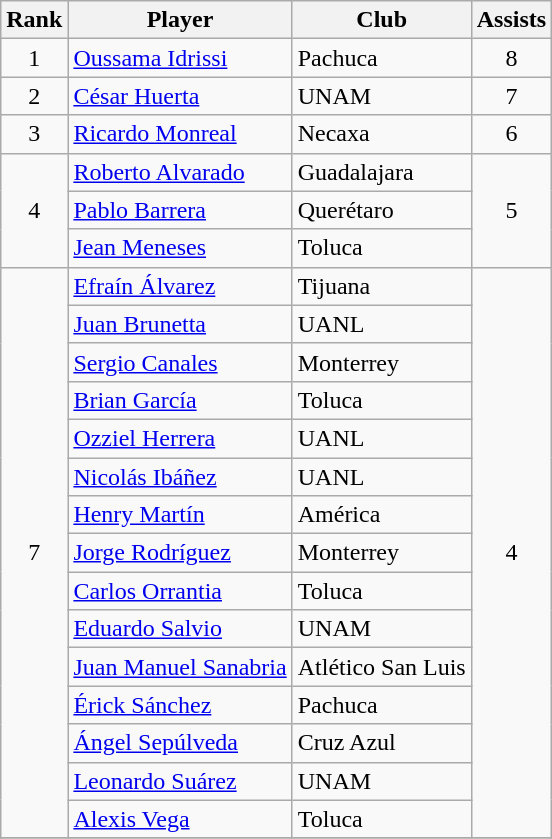<table class="wikitable">
<tr>
<th>Rank</th>
<th>Player</th>
<th>Club</th>
<th>Assists</th>
</tr>
<tr>
<td align=center rowspan=1>1</td>
<td> <a href='#'>Oussama Idrissi</a></td>
<td>Pachuca</td>
<td align=center rowspan=1>8</td>
</tr>
<tr>
<td align=center rowspan=1>2</td>
<td> <a href='#'>César Huerta</a></td>
<td>UNAM</td>
<td align=center rowspan=1>7</td>
</tr>
<tr>
<td align=center rowspan=1>3</td>
<td> <a href='#'>Ricardo Monreal</a></td>
<td>Necaxa</td>
<td align=center rowspan=1>6</td>
</tr>
<tr>
<td align=center rowspan=3>4</td>
<td> <a href='#'>Roberto Alvarado</a></td>
<td>Guadalajara</td>
<td align=center rowspan=3>5</td>
</tr>
<tr>
<td> <a href='#'>Pablo Barrera</a></td>
<td>Querétaro</td>
</tr>
<tr>
<td> <a href='#'>Jean Meneses</a></td>
<td>Toluca</td>
</tr>
<tr>
<td align=center rowspan=15>7</td>
<td> <a href='#'>Efraín Álvarez</a></td>
<td>Tijuana</td>
<td align=center rowspan=15>4</td>
</tr>
<tr>
<td> <a href='#'>Juan Brunetta</a></td>
<td>UANL</td>
</tr>
<tr>
<td> <a href='#'>Sergio Canales</a></td>
<td>Monterrey</td>
</tr>
<tr>
<td> <a href='#'>Brian García</a></td>
<td>Toluca</td>
</tr>
<tr>
<td> <a href='#'>Ozziel Herrera</a></td>
<td>UANL</td>
</tr>
<tr>
<td> <a href='#'>Nicolás Ibáñez</a></td>
<td>UANL</td>
</tr>
<tr>
<td> <a href='#'>Henry Martín</a></td>
<td>América</td>
</tr>
<tr>
<td> <a href='#'>Jorge Rodríguez</a></td>
<td>Monterrey</td>
</tr>
<tr>
<td> <a href='#'>Carlos Orrantia</a></td>
<td>Toluca</td>
</tr>
<tr>
<td> <a href='#'>Eduardo Salvio</a></td>
<td>UNAM</td>
</tr>
<tr>
<td> <a href='#'>Juan Manuel Sanabria</a></td>
<td>Atlético San Luis</td>
</tr>
<tr>
<td> <a href='#'>Érick Sánchez</a></td>
<td>Pachuca</td>
</tr>
<tr>
<td> <a href='#'>Ángel Sepúlveda</a></td>
<td>Cruz Azul</td>
</tr>
<tr>
<td> <a href='#'>Leonardo Suárez</a></td>
<td>UNAM</td>
</tr>
<tr>
<td> <a href='#'>Alexis Vega</a></td>
<td>Toluca</td>
</tr>
<tr>
</tr>
</table>
